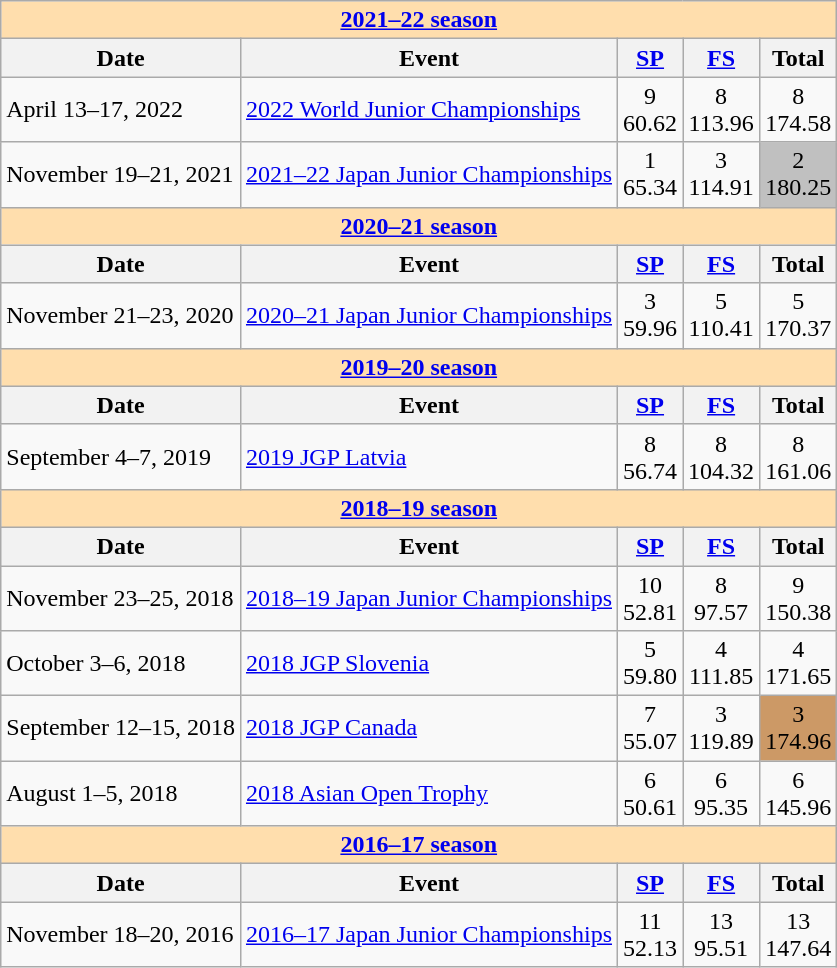<table class="wikitable">
<tr>
<th style="background-color: #ffdead; " colspan=5 align=center><a href='#'>2021–22 season</a></th>
</tr>
<tr>
<th>Date</th>
<th>Event</th>
<th><a href='#'>SP</a></th>
<th><a href='#'>FS</a></th>
<th>Total</th>
</tr>
<tr>
<td>April 13–17, 2022</td>
<td><a href='#'>2022 World Junior Championships</a></td>
<td align=center>9 <br> 60.62</td>
<td align=center>8 <br> 113.96</td>
<td align=center>8 <br> 174.58</td>
</tr>
<tr>
<td>November 19–21, 2021</td>
<td><a href='#'>2021–22 Japan Junior Championships</a></td>
<td align=center>1 <br> 65.34</td>
<td align=center>3 <br> 114.91</td>
<td align=center bgcolor=silver>2 <br> 180.25</td>
</tr>
<tr>
<th style="background-color: #ffdead; " colspan=5 align=center><a href='#'>2020–21 season</a></th>
</tr>
<tr>
<th>Date</th>
<th>Event</th>
<th><a href='#'>SP</a></th>
<th><a href='#'>FS</a></th>
<th>Total</th>
</tr>
<tr>
<td>November 21–23, 2020</td>
<td><a href='#'>2020–21 Japan Junior Championships</a></td>
<td align=center>3 <br> 59.96</td>
<td align=center>5 <br> 110.41</td>
<td align=center>5 <br> 170.37</td>
</tr>
<tr>
<th style="background-color: #ffdead; " colspan=5 align=center><a href='#'>2019–20 season</a></th>
</tr>
<tr>
<th>Date</th>
<th>Event</th>
<th><a href='#'>SP</a></th>
<th><a href='#'>FS</a></th>
<th>Total</th>
</tr>
<tr>
<td>September 4–7, 2019</td>
<td><a href='#'>2019 JGP Latvia</a></td>
<td align=center>8 <br> 56.74</td>
<td align=center>8 <br> 104.32</td>
<td align=center>8 <br> 161.06</td>
</tr>
<tr>
<th style="background-color: #ffdead; " colspan=5 align=center><a href='#'>2018–19 season</a></th>
</tr>
<tr>
<th>Date</th>
<th>Event</th>
<th><a href='#'>SP</a></th>
<th><a href='#'>FS</a></th>
<th>Total</th>
</tr>
<tr>
<td>November 23–25, 2018</td>
<td><a href='#'>2018–19 Japan Junior Championships</a></td>
<td align=center>10 <br> 52.81</td>
<td align=center>8 <br> 97.57</td>
<td align=center>9 <br> 150.38</td>
</tr>
<tr>
<td>October 3–6, 2018</td>
<td><a href='#'>2018 JGP Slovenia</a></td>
<td align=center>5 <br> 59.80</td>
<td align=center>4 <br> 111.85</td>
<td align=center>4 <br> 171.65</td>
</tr>
<tr>
<td>September 12–15, 2018</td>
<td><a href='#'>2018 JGP Canada</a></td>
<td align=center>7 <br> 55.07</td>
<td align=center>3 <br> 119.89</td>
<td align=center bgcolor=cc9966>3 <br> 174.96</td>
</tr>
<tr>
<td>August 1–5, 2018</td>
<td><a href='#'>2018 Asian Open Trophy</a></td>
<td align=center>6 <br> 50.61</td>
<td align=center>6 <br> 95.35</td>
<td align=center>6 <br> 145.96</td>
</tr>
<tr>
<th style="background-color: #ffdead; " colspan=5 align=center><a href='#'>2016–17 season</a></th>
</tr>
<tr>
<th>Date</th>
<th>Event</th>
<th><a href='#'>SP</a></th>
<th><a href='#'>FS</a></th>
<th>Total</th>
</tr>
<tr>
<td>November 18–20, 2016</td>
<td><a href='#'>2016–17 Japan Junior Championships</a></td>
<td align=center>11 <br> 52.13</td>
<td align=center>13 <br> 95.51</td>
<td align=center>13 <br> 147.64</td>
</tr>
</table>
